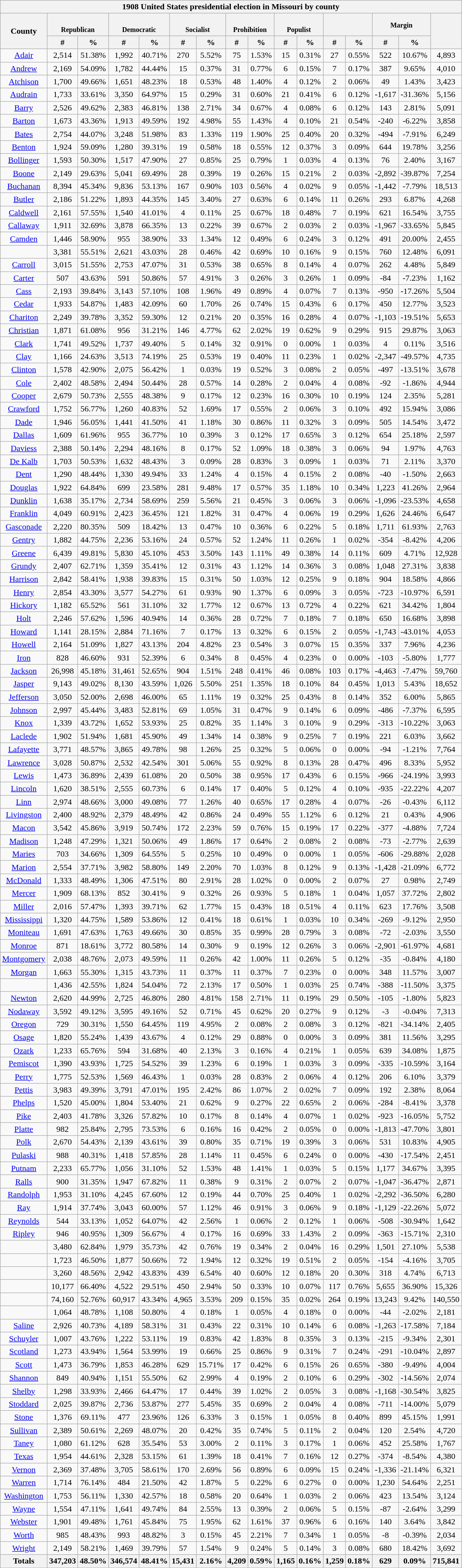<table class="wikitable sortable mw-collapsible mw-collapsed">
<tr>
<th colspan="16">1908 United States presidential election in Missouri by county</th>
</tr>
<tr>
<th rowspan="2">County</th>
<th colspan="2"><br><small>Republican</small></th>
<th colspan="2"><br><small>Democratic</small></th>
<th colspan="2"><br><small>Socialist</small></th>
<th colspan="2"><br><small>Prohibition</small></th>
<th colspan="2"><br><small>Populist</small></th>
<th colspan="2"><br></th>
<th colspan="2"><small>Margin</small></th>
<th rowspan="2"></th>
</tr>
<tr>
<th data-sort-type="number">#</th>
<th data-sort-type="number">%</th>
<th data-sort-type="number">#</th>
<th data-sort-type="number">%</th>
<th data-sort-type="number">#</th>
<th data-sort-type="number">%</th>
<th data-sort-type="number">#</th>
<th data-sort-type="number">%</th>
<th data-sort-type="number">#</th>
<th data-sort-type="number">%</th>
<th data-sort-type="number">#</th>
<th data-sort-type="number">%</th>
<th data-sort-type="number">#</th>
<th data-sort-type="number">%</th>
</tr>
<tr style="text-align:center;">
<td><a href='#'>Adair</a></td>
<td>2,514</td>
<td>51.38%</td>
<td>1,992</td>
<td>40.71%</td>
<td>270</td>
<td>5.52%</td>
<td>75</td>
<td>1.53%</td>
<td>15</td>
<td>0.31%</td>
<td>27</td>
<td>0.55%</td>
<td>522</td>
<td>10.67%</td>
<td>4,893</td>
</tr>
<tr style="text-align:center;">
<td><a href='#'>Andrew</a></td>
<td>2,169</td>
<td>54.09%</td>
<td>1,782</td>
<td>44.44%</td>
<td>15</td>
<td>0.37%</td>
<td>31</td>
<td>0.77%</td>
<td>6</td>
<td>0.15%</td>
<td>7</td>
<td>0.17%</td>
<td>387</td>
<td>9.65%</td>
<td>4,010</td>
</tr>
<tr style="text-align:center;">
<td><a href='#'>Atchison</a></td>
<td>1,700</td>
<td>49.66%</td>
<td>1,651</td>
<td>48.23%</td>
<td>18</td>
<td>0.53%</td>
<td>48</td>
<td>1.40%</td>
<td>4</td>
<td>0.12%</td>
<td>2</td>
<td>0.06%</td>
<td>49</td>
<td>1.43%</td>
<td>3,423</td>
</tr>
<tr style="text-align:center;">
<td><a href='#'>Audrain</a></td>
<td>1,733</td>
<td>33.61%</td>
<td>3,350</td>
<td>64.97%</td>
<td>15</td>
<td>0.29%</td>
<td>31</td>
<td>0.60%</td>
<td>21</td>
<td>0.41%</td>
<td>6</td>
<td>0.12%</td>
<td>-1,617</td>
<td>-31.36%</td>
<td>5,156</td>
</tr>
<tr style="text-align:center;">
<td><a href='#'>Barry</a></td>
<td>2,526</td>
<td>49.62%</td>
<td>2,383</td>
<td>46.81%</td>
<td>138</td>
<td>2.71%</td>
<td>34</td>
<td>0.67%</td>
<td>4</td>
<td>0.08%</td>
<td>6</td>
<td>0.12%</td>
<td>143</td>
<td>2.81%</td>
<td>5,091</td>
</tr>
<tr style="text-align:center;">
<td><a href='#'>Barton</a></td>
<td>1,673</td>
<td>43.36%</td>
<td>1,913</td>
<td>49.59%</td>
<td>192</td>
<td>4.98%</td>
<td>55</td>
<td>1.43%</td>
<td>4</td>
<td>0.10%</td>
<td>21</td>
<td>0.54%</td>
<td>-240</td>
<td>-6.22%</td>
<td>3,858</td>
</tr>
<tr style="text-align:center;">
<td><a href='#'>Bates</a></td>
<td>2,754</td>
<td>44.07%</td>
<td>3,248</td>
<td>51.98%</td>
<td>83</td>
<td>1.33%</td>
<td>119</td>
<td>1.90%</td>
<td>25</td>
<td>0.40%</td>
<td>20</td>
<td>0.32%</td>
<td>-494</td>
<td>-7.91%</td>
<td>6,249</td>
</tr>
<tr style="text-align:center;">
<td><a href='#'>Benton</a></td>
<td>1,924</td>
<td>59.09%</td>
<td>1,280</td>
<td>39.31%</td>
<td>19</td>
<td>0.58%</td>
<td>18</td>
<td>0.55%</td>
<td>12</td>
<td>0.37%</td>
<td>3</td>
<td>0.09%</td>
<td>644</td>
<td>19.78%</td>
<td>3,256</td>
</tr>
<tr style="text-align:center;">
<td><a href='#'>Bollinger</a></td>
<td>1,593</td>
<td>50.30%</td>
<td>1,517</td>
<td>47.90%</td>
<td>27</td>
<td>0.85%</td>
<td>25</td>
<td>0.79%</td>
<td>1</td>
<td>0.03%</td>
<td>4</td>
<td>0.13%</td>
<td>76</td>
<td>2.40%</td>
<td>3,167</td>
</tr>
<tr style="text-align:center;">
<td><a href='#'>Boone</a></td>
<td>2,149</td>
<td>29.63%</td>
<td>5,041</td>
<td>69.49%</td>
<td>28</td>
<td>0.39%</td>
<td>19</td>
<td>0.26%</td>
<td>15</td>
<td>0.21%</td>
<td>2</td>
<td>0.03%</td>
<td>-2,892</td>
<td>-39.87%</td>
<td>7,254</td>
</tr>
<tr style="text-align:center;">
<td><a href='#'>Buchanan</a></td>
<td>8,394</td>
<td>45.34%</td>
<td>9,836</td>
<td>53.13%</td>
<td>167</td>
<td>0.90%</td>
<td>103</td>
<td>0.56%</td>
<td>4</td>
<td>0.02%</td>
<td>9</td>
<td>0.05%</td>
<td>-1,442</td>
<td>-7.79%</td>
<td>18,513</td>
</tr>
<tr style="text-align:center;">
<td><a href='#'>Butler</a></td>
<td>2,186</td>
<td>51.22%</td>
<td>1,893</td>
<td>44.35%</td>
<td>145</td>
<td>3.40%</td>
<td>27</td>
<td>0.63%</td>
<td>6</td>
<td>0.14%</td>
<td>11</td>
<td>0.26%</td>
<td>293</td>
<td>6.87%</td>
<td>4,268</td>
</tr>
<tr style="text-align:center;">
<td><a href='#'>Caldwell</a></td>
<td>2,161</td>
<td>57.55%</td>
<td>1,540</td>
<td>41.01%</td>
<td>4</td>
<td>0.11%</td>
<td>25</td>
<td>0.67%</td>
<td>18</td>
<td>0.48%</td>
<td>7</td>
<td>0.19%</td>
<td>621</td>
<td>16.54%</td>
<td>3,755</td>
</tr>
<tr style="text-align:center;">
<td><a href='#'>Callaway</a></td>
<td>1,911</td>
<td>32.69%</td>
<td>3,878</td>
<td>66.35%</td>
<td>13</td>
<td>0.22%</td>
<td>39</td>
<td>0.67%</td>
<td>2</td>
<td>0.03%</td>
<td>2</td>
<td>0.03%</td>
<td>-1,967</td>
<td>-33.65%</td>
<td>5,845</td>
</tr>
<tr style="text-align:center;">
<td><a href='#'>Camden</a></td>
<td>1,446</td>
<td>58.90%</td>
<td>955</td>
<td>38.90%</td>
<td>33</td>
<td>1.34%</td>
<td>12</td>
<td>0.49%</td>
<td>6</td>
<td>0.24%</td>
<td>3</td>
<td>0.12%</td>
<td>491</td>
<td>20.00%</td>
<td>2,455</td>
</tr>
<tr style="text-align:center;">
<td></td>
<td>3,381</td>
<td>55.51%</td>
<td>2,621</td>
<td>43.03%</td>
<td>28</td>
<td>0.46%</td>
<td>42</td>
<td>0.69%</td>
<td>10</td>
<td>0.16%</td>
<td>9</td>
<td>0.15%</td>
<td>760</td>
<td>12.48%</td>
<td>6,091</td>
</tr>
<tr style="text-align:center;">
<td><a href='#'>Carroll</a></td>
<td>3,015</td>
<td>51.55%</td>
<td>2,753</td>
<td>47.07%</td>
<td>31</td>
<td>0.53%</td>
<td>38</td>
<td>0.65%</td>
<td>8</td>
<td>0.14%</td>
<td>4</td>
<td>0.07%</td>
<td>262</td>
<td>4.48%</td>
<td>5,849</td>
</tr>
<tr style="text-align:center;">
<td><a href='#'>Carter</a></td>
<td>507</td>
<td>43.63%</td>
<td>591</td>
<td>50.86%</td>
<td>57</td>
<td>4.91%</td>
<td>3</td>
<td>0.26%</td>
<td>3</td>
<td>0.26%</td>
<td>1</td>
<td>0.09%</td>
<td>-84</td>
<td>-7.23%</td>
<td>1,162</td>
</tr>
<tr style="text-align:center;">
<td><a href='#'>Cass</a></td>
<td>2,193</td>
<td>39.84%</td>
<td>3,143</td>
<td>57.10%</td>
<td>108</td>
<td>1.96%</td>
<td>49</td>
<td>0.89%</td>
<td>4</td>
<td>0.07%</td>
<td>7</td>
<td>0.13%</td>
<td>-950</td>
<td>-17.26%</td>
<td>5,504</td>
</tr>
<tr style="text-align:center;">
<td><a href='#'>Cedar</a></td>
<td>1,933</td>
<td>54.87%</td>
<td>1,483</td>
<td>42.09%</td>
<td>60</td>
<td>1.70%</td>
<td>26</td>
<td>0.74%</td>
<td>15</td>
<td>0.43%</td>
<td>6</td>
<td>0.17%</td>
<td>450</td>
<td>12.77%</td>
<td>3,523</td>
</tr>
<tr style="text-align:center;">
<td><a href='#'>Chariton</a></td>
<td>2,249</td>
<td>39.78%</td>
<td>3,352</td>
<td>59.30%</td>
<td>12</td>
<td>0.21%</td>
<td>20</td>
<td>0.35%</td>
<td>16</td>
<td>0.28%</td>
<td>4</td>
<td>0.07%</td>
<td>-1,103</td>
<td>-19.51%</td>
<td>5,653</td>
</tr>
<tr style="text-align:center;">
<td><a href='#'>Christian</a></td>
<td>1,871</td>
<td>61.08%</td>
<td>956</td>
<td>31.21%</td>
<td>146</td>
<td>4.77%</td>
<td>62</td>
<td>2.02%</td>
<td>19</td>
<td>0.62%</td>
<td>9</td>
<td>0.29%</td>
<td>915</td>
<td>29.87%</td>
<td>3,063</td>
</tr>
<tr style="text-align:center;">
<td><a href='#'>Clark</a></td>
<td>1,741</td>
<td>49.52%</td>
<td>1,737</td>
<td>49.40%</td>
<td>5</td>
<td>0.14%</td>
<td>32</td>
<td>0.91%</td>
<td>0</td>
<td>0.00%</td>
<td>1</td>
<td>0.03%</td>
<td>4</td>
<td>0.11%</td>
<td>3,516</td>
</tr>
<tr style="text-align:center;">
<td><a href='#'>Clay</a></td>
<td>1,166</td>
<td>24.63%</td>
<td>3,513</td>
<td>74.19%</td>
<td>25</td>
<td>0.53%</td>
<td>19</td>
<td>0.40%</td>
<td>11</td>
<td>0.23%</td>
<td>1</td>
<td>0.02%</td>
<td>-2,347</td>
<td>-49.57%</td>
<td>4,735</td>
</tr>
<tr style="text-align:center;">
<td><a href='#'>Clinton</a></td>
<td>1,578</td>
<td>42.90%</td>
<td>2,075</td>
<td>56.42%</td>
<td>1</td>
<td>0.03%</td>
<td>19</td>
<td>0.52%</td>
<td>3</td>
<td>0.08%</td>
<td>2</td>
<td>0.05%</td>
<td>-497</td>
<td>-13.51%</td>
<td>3,678</td>
</tr>
<tr style="text-align:center;">
<td><a href='#'>Cole</a></td>
<td>2,402</td>
<td>48.58%</td>
<td>2,494</td>
<td>50.44%</td>
<td>28</td>
<td>0.57%</td>
<td>14</td>
<td>0.28%</td>
<td>2</td>
<td>0.04%</td>
<td>4</td>
<td>0.08%</td>
<td>-92</td>
<td>-1.86%</td>
<td>4,944</td>
</tr>
<tr style="text-align:center;">
<td><a href='#'>Cooper</a></td>
<td>2,679</td>
<td>50.73%</td>
<td>2,555</td>
<td>48.38%</td>
<td>9</td>
<td>0.17%</td>
<td>12</td>
<td>0.23%</td>
<td>16</td>
<td>0.30%</td>
<td>10</td>
<td>0.19%</td>
<td>124</td>
<td>2.35%</td>
<td>5,281</td>
</tr>
<tr style="text-align:center;">
<td><a href='#'>Crawford</a></td>
<td>1,752</td>
<td>56.77%</td>
<td>1,260</td>
<td>40.83%</td>
<td>52</td>
<td>1.69%</td>
<td>17</td>
<td>0.55%</td>
<td>2</td>
<td>0.06%</td>
<td>3</td>
<td>0.10%</td>
<td>492</td>
<td>15.94%</td>
<td>3,086</td>
</tr>
<tr style="text-align:center;">
<td><a href='#'>Dade</a></td>
<td>1,946</td>
<td>56.05%</td>
<td>1,441</td>
<td>41.50%</td>
<td>41</td>
<td>1.18%</td>
<td>30</td>
<td>0.86%</td>
<td>11</td>
<td>0.32%</td>
<td>3</td>
<td>0.09%</td>
<td>505</td>
<td>14.54%</td>
<td>3,472</td>
</tr>
<tr style="text-align:center;">
<td><a href='#'>Dallas</a></td>
<td>1,609</td>
<td>61.96%</td>
<td>955</td>
<td>36.77%</td>
<td>10</td>
<td>0.39%</td>
<td>3</td>
<td>0.12%</td>
<td>17</td>
<td>0.65%</td>
<td>3</td>
<td>0.12%</td>
<td>654</td>
<td>25.18%</td>
<td>2,597</td>
</tr>
<tr style="text-align:center;">
<td><a href='#'>Daviess</a></td>
<td>2,388</td>
<td>50.14%</td>
<td>2,294</td>
<td>48.16%</td>
<td>8</td>
<td>0.17%</td>
<td>52</td>
<td>1.09%</td>
<td>18</td>
<td>0.38%</td>
<td>3</td>
<td>0.06%</td>
<td>94</td>
<td>1.97%</td>
<td>4,763</td>
</tr>
<tr style="text-align:center;">
<td><a href='#'>De Kalb</a></td>
<td>1,703</td>
<td>50.53%</td>
<td>1,632</td>
<td>48.43%</td>
<td>3</td>
<td>0.09%</td>
<td>28</td>
<td>0.83%</td>
<td>3</td>
<td>0.09%</td>
<td>1</td>
<td>0.03%</td>
<td>71</td>
<td>2.11%</td>
<td>3,370</td>
</tr>
<tr style="text-align:center;">
<td><a href='#'>Dent</a></td>
<td>1,290</td>
<td>48.44%</td>
<td>1,330</td>
<td>49.94%</td>
<td>33</td>
<td>1.24%</td>
<td>4</td>
<td>0.15%</td>
<td>4</td>
<td>0.15%</td>
<td>2</td>
<td>0.08%</td>
<td>-40</td>
<td>-1.50%</td>
<td>2,663</td>
</tr>
<tr style="text-align:center;">
<td><a href='#'>Douglas</a></td>
<td>1,922</td>
<td>64.84%</td>
<td>699</td>
<td>23.58%</td>
<td>281</td>
<td>9.48%</td>
<td>17</td>
<td>0.57%</td>
<td>35</td>
<td>1.18%</td>
<td>10</td>
<td>0.34%</td>
<td>1,223</td>
<td>41.26%</td>
<td>2,964</td>
</tr>
<tr style="text-align:center;">
<td><a href='#'>Dunklin</a></td>
<td>1,638</td>
<td>35.17%</td>
<td>2,734</td>
<td>58.69%</td>
<td>259</td>
<td>5.56%</td>
<td>21</td>
<td>0.45%</td>
<td>3</td>
<td>0.06%</td>
<td>3</td>
<td>0.06%</td>
<td>-1,096</td>
<td>-23.53%</td>
<td>4,658</td>
</tr>
<tr style="text-align:center;">
<td><a href='#'>Franklin</a></td>
<td>4,049</td>
<td>60.91%</td>
<td>2,423</td>
<td>36.45%</td>
<td>121</td>
<td>1.82%</td>
<td>31</td>
<td>0.47%</td>
<td>4</td>
<td>0.06%</td>
<td>19</td>
<td>0.29%</td>
<td>1,626</td>
<td>24.46%</td>
<td>6,647</td>
</tr>
<tr style="text-align:center;">
<td><a href='#'>Gasconade</a></td>
<td>2,220</td>
<td>80.35%</td>
<td>509</td>
<td>18.42%</td>
<td>13</td>
<td>0.47%</td>
<td>10</td>
<td>0.36%</td>
<td>6</td>
<td>0.22%</td>
<td>5</td>
<td>0.18%</td>
<td>1,711</td>
<td>61.93%</td>
<td>2,763</td>
</tr>
<tr style="text-align:center;">
<td><a href='#'>Gentry</a></td>
<td>1,882</td>
<td>44.75%</td>
<td>2,236</td>
<td>53.16%</td>
<td>24</td>
<td>0.57%</td>
<td>52</td>
<td>1.24%</td>
<td>11</td>
<td>0.26%</td>
<td>1</td>
<td>0.02%</td>
<td>-354</td>
<td>-8.42%</td>
<td>4,206</td>
</tr>
<tr style="text-align:center;">
<td><a href='#'>Greene</a></td>
<td>6,439</td>
<td>49.81%</td>
<td>5,830</td>
<td>45.10%</td>
<td>453</td>
<td>3.50%</td>
<td>143</td>
<td>1.11%</td>
<td>49</td>
<td>0.38%</td>
<td>14</td>
<td>0.11%</td>
<td>609</td>
<td>4.71%</td>
<td>12,928</td>
</tr>
<tr style="text-align:center;">
<td><a href='#'>Grundy</a></td>
<td>2,407</td>
<td>62.71%</td>
<td>1,359</td>
<td>35.41%</td>
<td>12</td>
<td>0.31%</td>
<td>43</td>
<td>1.12%</td>
<td>14</td>
<td>0.36%</td>
<td>3</td>
<td>0.08%</td>
<td>1,048</td>
<td>27.31%</td>
<td>3,838</td>
</tr>
<tr style="text-align:center;">
<td><a href='#'>Harrison</a></td>
<td>2,842</td>
<td>58.41%</td>
<td>1,938</td>
<td>39.83%</td>
<td>15</td>
<td>0.31%</td>
<td>50</td>
<td>1.03%</td>
<td>12</td>
<td>0.25%</td>
<td>9</td>
<td>0.18%</td>
<td>904</td>
<td>18.58%</td>
<td>4,866</td>
</tr>
<tr style="text-align:center;">
<td><a href='#'>Henry</a></td>
<td>2,854</td>
<td>43.30%</td>
<td>3,577</td>
<td>54.27%</td>
<td>61</td>
<td>0.93%</td>
<td>90</td>
<td>1.37%</td>
<td>6</td>
<td>0.09%</td>
<td>3</td>
<td>0.05%</td>
<td>-723</td>
<td>-10.97%</td>
<td>6,591</td>
</tr>
<tr style="text-align:center;">
<td><a href='#'>Hickory</a></td>
<td>1,182</td>
<td>65.52%</td>
<td>561</td>
<td>31.10%</td>
<td>32</td>
<td>1.77%</td>
<td>12</td>
<td>0.67%</td>
<td>13</td>
<td>0.72%</td>
<td>4</td>
<td>0.22%</td>
<td>621</td>
<td>34.42%</td>
<td>1,804</td>
</tr>
<tr style="text-align:center;">
<td><a href='#'>Holt</a></td>
<td>2,246</td>
<td>57.62%</td>
<td>1,596</td>
<td>40.94%</td>
<td>14</td>
<td>0.36%</td>
<td>28</td>
<td>0.72%</td>
<td>7</td>
<td>0.18%</td>
<td>7</td>
<td>0.18%</td>
<td>650</td>
<td>16.68%</td>
<td>3,898</td>
</tr>
<tr style="text-align:center;">
<td><a href='#'>Howard</a></td>
<td>1,141</td>
<td>28.15%</td>
<td>2,884</td>
<td>71.16%</td>
<td>7</td>
<td>0.17%</td>
<td>13</td>
<td>0.32%</td>
<td>6</td>
<td>0.15%</td>
<td>2</td>
<td>0.05%</td>
<td>-1,743</td>
<td>-43.01%</td>
<td>4,053</td>
</tr>
<tr style="text-align:center;">
<td><a href='#'>Howell</a></td>
<td>2,164</td>
<td>51.09%</td>
<td>1,827</td>
<td>43.13%</td>
<td>204</td>
<td>4.82%</td>
<td>23</td>
<td>0.54%</td>
<td>3</td>
<td>0.07%</td>
<td>15</td>
<td>0.35%</td>
<td>337</td>
<td>7.96%</td>
<td>4,236</td>
</tr>
<tr style="text-align:center;">
<td><a href='#'>Iron</a></td>
<td>828</td>
<td>46.60%</td>
<td>931</td>
<td>52.39%</td>
<td>6</td>
<td>0.34%</td>
<td>8</td>
<td>0.45%</td>
<td>4</td>
<td>0.23%</td>
<td>0</td>
<td>0.00%</td>
<td>-103</td>
<td>-5.80%</td>
<td>1,777</td>
</tr>
<tr style="text-align:center;">
<td><a href='#'>Jackson</a></td>
<td>26,998</td>
<td>45.18%</td>
<td>31,461</td>
<td>52.65%</td>
<td>904</td>
<td>1.51%</td>
<td>248</td>
<td>0.41%</td>
<td>46</td>
<td>0.08%</td>
<td>103</td>
<td>0.17%</td>
<td>-4,463</td>
<td>-7.47%</td>
<td>59,760</td>
</tr>
<tr style="text-align:center;">
<td><a href='#'>Jasper</a></td>
<td>9,143</td>
<td>49.02%</td>
<td>8,130</td>
<td>43.59%</td>
<td>1,026</td>
<td>5.50%</td>
<td>251</td>
<td>1.35%</td>
<td>18</td>
<td>0.10%</td>
<td>84</td>
<td>0.45%</td>
<td>1,013</td>
<td>5.43%</td>
<td>18,652</td>
</tr>
<tr style="text-align:center;">
<td><a href='#'>Jefferson</a></td>
<td>3,050</td>
<td>52.00%</td>
<td>2,698</td>
<td>46.00%</td>
<td>65</td>
<td>1.11%</td>
<td>19</td>
<td>0.32%</td>
<td>25</td>
<td>0.43%</td>
<td>8</td>
<td>0.14%</td>
<td>352</td>
<td>6.00%</td>
<td>5,865</td>
</tr>
<tr style="text-align:center;">
<td><a href='#'>Johnson</a></td>
<td>2,997</td>
<td>45.44%</td>
<td>3,483</td>
<td>52.81%</td>
<td>69</td>
<td>1.05%</td>
<td>31</td>
<td>0.47%</td>
<td>9</td>
<td>0.14%</td>
<td>6</td>
<td>0.09%</td>
<td>-486</td>
<td>-7.37%</td>
<td>6,595</td>
</tr>
<tr style="text-align:center;">
<td><a href='#'>Knox</a></td>
<td>1,339</td>
<td>43.72%</td>
<td>1,652</td>
<td>53.93%</td>
<td>25</td>
<td>0.82%</td>
<td>35</td>
<td>1.14%</td>
<td>3</td>
<td>0.10%</td>
<td>9</td>
<td>0.29%</td>
<td>-313</td>
<td>-10.22%</td>
<td>3,063</td>
</tr>
<tr style="text-align:center;">
<td><a href='#'>Laclede</a></td>
<td>1,902</td>
<td>51.94%</td>
<td>1,681</td>
<td>45.90%</td>
<td>49</td>
<td>1.34%</td>
<td>14</td>
<td>0.38%</td>
<td>9</td>
<td>0.25%</td>
<td>7</td>
<td>0.19%</td>
<td>221</td>
<td>6.03%</td>
<td>3,662</td>
</tr>
<tr style="text-align:center;">
<td><a href='#'>Lafayette</a></td>
<td>3,771</td>
<td>48.57%</td>
<td>3,865</td>
<td>49.78%</td>
<td>98</td>
<td>1.26%</td>
<td>25</td>
<td>0.32%</td>
<td>5</td>
<td>0.06%</td>
<td>0</td>
<td>0.00%</td>
<td>-94</td>
<td>-1.21%</td>
<td>7,764</td>
</tr>
<tr style="text-align:center;">
<td><a href='#'>Lawrence</a></td>
<td>3,028</td>
<td>50.87%</td>
<td>2,532</td>
<td>42.54%</td>
<td>301</td>
<td>5.06%</td>
<td>55</td>
<td>0.92%</td>
<td>8</td>
<td>0.13%</td>
<td>28</td>
<td>0.47%</td>
<td>496</td>
<td>8.33%</td>
<td>5,952</td>
</tr>
<tr style="text-align:center;">
<td><a href='#'>Lewis</a></td>
<td>1,473</td>
<td>36.89%</td>
<td>2,439</td>
<td>61.08%</td>
<td>20</td>
<td>0.50%</td>
<td>38</td>
<td>0.95%</td>
<td>17</td>
<td>0.43%</td>
<td>6</td>
<td>0.15%</td>
<td>-966</td>
<td>-24.19%</td>
<td>3,993</td>
</tr>
<tr style="text-align:center;">
<td><a href='#'>Lincoln</a></td>
<td>1,620</td>
<td>38.51%</td>
<td>2,555</td>
<td>60.73%</td>
<td>6</td>
<td>0.14%</td>
<td>17</td>
<td>0.40%</td>
<td>5</td>
<td>0.12%</td>
<td>4</td>
<td>0.10%</td>
<td>-935</td>
<td>-22.22%</td>
<td>4,207</td>
</tr>
<tr style="text-align:center;">
<td><a href='#'>Linn</a></td>
<td>2,974</td>
<td>48.66%</td>
<td>3,000</td>
<td>49.08%</td>
<td>77</td>
<td>1.26%</td>
<td>40</td>
<td>0.65%</td>
<td>17</td>
<td>0.28%</td>
<td>4</td>
<td>0.07%</td>
<td>-26</td>
<td>-0.43%</td>
<td>6,112</td>
</tr>
<tr style="text-align:center;">
<td><a href='#'>Livingston</a></td>
<td>2,400</td>
<td>48.92%</td>
<td>2,379</td>
<td>48.49%</td>
<td>42</td>
<td>0.86%</td>
<td>24</td>
<td>0.49%</td>
<td>55</td>
<td>1.12%</td>
<td>6</td>
<td>0.12%</td>
<td>21</td>
<td>0.43%</td>
<td>4,906</td>
</tr>
<tr style="text-align:center;">
<td><a href='#'>Macon</a></td>
<td>3,542</td>
<td>45.86%</td>
<td>3,919</td>
<td>50.74%</td>
<td>172</td>
<td>2.23%</td>
<td>59</td>
<td>0.76%</td>
<td>15</td>
<td>0.19%</td>
<td>17</td>
<td>0.22%</td>
<td>-377</td>
<td>-4.88%</td>
<td>7,724</td>
</tr>
<tr style="text-align:center;">
<td><a href='#'>Madison</a></td>
<td>1,248</td>
<td>47.29%</td>
<td>1,321</td>
<td>50.06%</td>
<td>49</td>
<td>1.86%</td>
<td>17</td>
<td>0.64%</td>
<td>2</td>
<td>0.08%</td>
<td>2</td>
<td>0.08%</td>
<td>-73</td>
<td>-2.77%</td>
<td>2,639</td>
</tr>
<tr style="text-align:center;">
<td><a href='#'>Maries</a></td>
<td>703</td>
<td>34.66%</td>
<td>1,309</td>
<td>64.55%</td>
<td>5</td>
<td>0.25%</td>
<td>10</td>
<td>0.49%</td>
<td>0</td>
<td>0.00%</td>
<td>1</td>
<td>0.05%</td>
<td>-606</td>
<td>-29.88%</td>
<td>2,028</td>
</tr>
<tr style="text-align:center;">
<td><a href='#'>Marion</a></td>
<td>2,554</td>
<td>37.71%</td>
<td>3,982</td>
<td>58.80%</td>
<td>149</td>
<td>2.20%</td>
<td>70</td>
<td>1.03%</td>
<td>8</td>
<td>0.12%</td>
<td>9</td>
<td>0.13%</td>
<td>-1,428</td>
<td>-21.09%</td>
<td>6,772</td>
</tr>
<tr style="text-align:center;">
<td><a href='#'>McDonald</a></td>
<td>1,333</td>
<td>48.49%</td>
<td>1,306</td>
<td>47.51%</td>
<td>80</td>
<td>2.91%</td>
<td>28</td>
<td>1.02%</td>
<td>0</td>
<td>0.00%</td>
<td>2</td>
<td>0.07%</td>
<td>27</td>
<td>0.98%</td>
<td>2,749</td>
</tr>
<tr style="text-align:center;">
<td><a href='#'>Mercer</a></td>
<td>1,909</td>
<td>68.13%</td>
<td>852</td>
<td>30.41%</td>
<td>9</td>
<td>0.32%</td>
<td>26</td>
<td>0.93%</td>
<td>5</td>
<td>0.18%</td>
<td>1</td>
<td>0.04%</td>
<td>1,057</td>
<td>37.72%</td>
<td>2,802</td>
</tr>
<tr style="text-align:center;">
<td><a href='#'>Miller</a></td>
<td>2,016</td>
<td>57.47%</td>
<td>1,393</td>
<td>39.71%</td>
<td>62</td>
<td>1.77%</td>
<td>15</td>
<td>0.43%</td>
<td>18</td>
<td>0.51%</td>
<td>4</td>
<td>0.11%</td>
<td>623</td>
<td>17.76%</td>
<td>3,508</td>
</tr>
<tr style="text-align:center;">
<td><a href='#'>Mississippi</a></td>
<td>1,320</td>
<td>44.75%</td>
<td>1,589</td>
<td>53.86%</td>
<td>12</td>
<td>0.41%</td>
<td>18</td>
<td>0.61%</td>
<td>1</td>
<td>0.03%</td>
<td>10</td>
<td>0.34%</td>
<td>-269</td>
<td>-9.12%</td>
<td>2,950</td>
</tr>
<tr style="text-align:center;">
<td><a href='#'>Moniteau</a></td>
<td>1,691</td>
<td>47.63%</td>
<td>1,763</td>
<td>49.66%</td>
<td>30</td>
<td>0.85%</td>
<td>35</td>
<td>0.99%</td>
<td>28</td>
<td>0.79%</td>
<td>3</td>
<td>0.08%</td>
<td>-72</td>
<td>-2.03%</td>
<td>3,550</td>
</tr>
<tr style="text-align:center;">
<td><a href='#'>Monroe</a></td>
<td>871</td>
<td>18.61%</td>
<td>3,772</td>
<td>80.58%</td>
<td>14</td>
<td>0.30%</td>
<td>9</td>
<td>0.19%</td>
<td>12</td>
<td>0.26%</td>
<td>3</td>
<td>0.06%</td>
<td>-2,901</td>
<td>-61.97%</td>
<td>4,681</td>
</tr>
<tr style="text-align:center;">
<td><a href='#'>Montgomery</a></td>
<td>2,038</td>
<td>48.76%</td>
<td>2,073</td>
<td>49.59%</td>
<td>11</td>
<td>0.26%</td>
<td>42</td>
<td>1.00%</td>
<td>11</td>
<td>0.26%</td>
<td>5</td>
<td>0.12%</td>
<td>-35</td>
<td>-0.84%</td>
<td>4,180</td>
</tr>
<tr style="text-align:center;">
<td><a href='#'>Morgan</a></td>
<td>1,663</td>
<td>55.30%</td>
<td>1,315</td>
<td>43.73%</td>
<td>11</td>
<td>0.37%</td>
<td>11</td>
<td>0.37%</td>
<td>7</td>
<td>0.23%</td>
<td>0</td>
<td>0.00%</td>
<td>348</td>
<td>11.57%</td>
<td>3,007</td>
</tr>
<tr style="text-align:center;">
<td></td>
<td>1,436</td>
<td>42.55%</td>
<td>1,824</td>
<td>54.04%</td>
<td>72</td>
<td>2.13%</td>
<td>17</td>
<td>0.50%</td>
<td>1</td>
<td>0.03%</td>
<td>25</td>
<td>0.74%</td>
<td>-388</td>
<td>-11.50%</td>
<td>3,375</td>
</tr>
<tr style="text-align:center;">
<td><a href='#'>Newton</a></td>
<td>2,620</td>
<td>44.99%</td>
<td>2,725</td>
<td>46.80%</td>
<td>280</td>
<td>4.81%</td>
<td>158</td>
<td>2.71%</td>
<td>11</td>
<td>0.19%</td>
<td>29</td>
<td>0.50%</td>
<td>-105</td>
<td>-1.80%</td>
<td>5,823</td>
</tr>
<tr style="text-align:center;">
<td><a href='#'>Nodaway</a></td>
<td>3,592</td>
<td>49.12%</td>
<td>3,595</td>
<td>49.16%</td>
<td>52</td>
<td>0.71%</td>
<td>45</td>
<td>0.62%</td>
<td>20</td>
<td>0.27%</td>
<td>9</td>
<td>0.12%</td>
<td>-3</td>
<td>-0.04%</td>
<td>7,313</td>
</tr>
<tr style="text-align:center;">
<td><a href='#'>Oregon</a></td>
<td>729</td>
<td>30.31%</td>
<td>1,550</td>
<td>64.45%</td>
<td>119</td>
<td>4.95%</td>
<td>2</td>
<td>0.08%</td>
<td>2</td>
<td>0.08%</td>
<td>3</td>
<td>0.12%</td>
<td>-821</td>
<td>-34.14%</td>
<td>2,405</td>
</tr>
<tr style="text-align:center;">
<td><a href='#'>Osage</a></td>
<td>1,820</td>
<td>55.24%</td>
<td>1,439</td>
<td>43.67%</td>
<td>4</td>
<td>0.12%</td>
<td>29</td>
<td>0.88%</td>
<td>0</td>
<td>0.00%</td>
<td>3</td>
<td>0.09%</td>
<td>381</td>
<td>11.56%</td>
<td>3,295</td>
</tr>
<tr style="text-align:center;">
<td><a href='#'>Ozark</a></td>
<td>1,233</td>
<td>65.76%</td>
<td>594</td>
<td>31.68%</td>
<td>40</td>
<td>2.13%</td>
<td>3</td>
<td>0.16%</td>
<td>4</td>
<td>0.21%</td>
<td>1</td>
<td>0.05%</td>
<td>639</td>
<td>34.08%</td>
<td>1,875</td>
</tr>
<tr style="text-align:center;">
<td><a href='#'>Pemiscot</a></td>
<td>1,390</td>
<td>43.93%</td>
<td>1,725</td>
<td>54.52%</td>
<td>39</td>
<td>1.23%</td>
<td>6</td>
<td>0.19%</td>
<td>1</td>
<td>0.03%</td>
<td>3</td>
<td>0.09%</td>
<td>-335</td>
<td>-10.59%</td>
<td>3,164</td>
</tr>
<tr style="text-align:center;">
<td><a href='#'>Perry</a></td>
<td>1,775</td>
<td>52.53%</td>
<td>1,569</td>
<td>46.43%</td>
<td>1</td>
<td>0.03%</td>
<td>28</td>
<td>0.83%</td>
<td>2</td>
<td>0.06%</td>
<td>4</td>
<td>0.12%</td>
<td>206</td>
<td>6.10%</td>
<td>3,379</td>
</tr>
<tr style="text-align:center;">
<td><a href='#'>Pettis</a></td>
<td>3,983</td>
<td>49.39%</td>
<td>3,791</td>
<td>47.01%</td>
<td>195</td>
<td>2.42%</td>
<td>86</td>
<td>1.07%</td>
<td>2</td>
<td>0.02%</td>
<td>7</td>
<td>0.09%</td>
<td>192</td>
<td>2.38%</td>
<td>8,064</td>
</tr>
<tr style="text-align:center;">
<td><a href='#'>Phelps</a></td>
<td>1,520</td>
<td>45.00%</td>
<td>1,804</td>
<td>53.40%</td>
<td>21</td>
<td>0.62%</td>
<td>9</td>
<td>0.27%</td>
<td>22</td>
<td>0.65%</td>
<td>2</td>
<td>0.06%</td>
<td>-284</td>
<td>-8.41%</td>
<td>3,378</td>
</tr>
<tr style="text-align:center;">
<td><a href='#'>Pike</a></td>
<td>2,403</td>
<td>41.78%</td>
<td>3,326</td>
<td>57.82%</td>
<td>10</td>
<td>0.17%</td>
<td>8</td>
<td>0.14%</td>
<td>4</td>
<td>0.07%</td>
<td>1</td>
<td>0.02%</td>
<td>-923</td>
<td>-16.05%</td>
<td>5,752</td>
</tr>
<tr style="text-align:center;">
<td><a href='#'>Platte</a></td>
<td>982</td>
<td>25.84%</td>
<td>2,795</td>
<td>73.53%</td>
<td>6</td>
<td>0.16%</td>
<td>16</td>
<td>0.42%</td>
<td>2</td>
<td>0.05%</td>
<td>0</td>
<td>0.00%</td>
<td>-1,813</td>
<td>-47.70%</td>
<td>3,801</td>
</tr>
<tr style="text-align:center;">
<td><a href='#'>Polk</a></td>
<td>2,670</td>
<td>54.43%</td>
<td>2,139</td>
<td>43.61%</td>
<td>39</td>
<td>0.80%</td>
<td>35</td>
<td>0.71%</td>
<td>19</td>
<td>0.39%</td>
<td>3</td>
<td>0.06%</td>
<td>531</td>
<td>10.83%</td>
<td>4,905</td>
</tr>
<tr style="text-align:center;">
<td><a href='#'>Pulaski</a></td>
<td>988</td>
<td>40.31%</td>
<td>1,418</td>
<td>57.85%</td>
<td>28</td>
<td>1.14%</td>
<td>11</td>
<td>0.45%</td>
<td>6</td>
<td>0.24%</td>
<td>0</td>
<td>0.00%</td>
<td>-430</td>
<td>-17.54%</td>
<td>2,451</td>
</tr>
<tr style="text-align:center;">
<td><a href='#'>Putnam</a></td>
<td>2,233</td>
<td>65.77%</td>
<td>1,056</td>
<td>31.10%</td>
<td>52</td>
<td>1.53%</td>
<td>48</td>
<td>1.41%</td>
<td>1</td>
<td>0.03%</td>
<td>5</td>
<td>0.15%</td>
<td>1,177</td>
<td>34.67%</td>
<td>3,395</td>
</tr>
<tr style="text-align:center;">
<td><a href='#'>Ralls</a></td>
<td>900</td>
<td>31.35%</td>
<td>1,947</td>
<td>67.82%</td>
<td>11</td>
<td>0.38%</td>
<td>9</td>
<td>0.31%</td>
<td>2</td>
<td>0.07%</td>
<td>2</td>
<td>0.07%</td>
<td>-1,047</td>
<td>-36.47%</td>
<td>2,871</td>
</tr>
<tr style="text-align:center;">
<td><a href='#'>Randolph</a></td>
<td>1,953</td>
<td>31.10%</td>
<td>4,245</td>
<td>67.60%</td>
<td>12</td>
<td>0.19%</td>
<td>44</td>
<td>0.70%</td>
<td>25</td>
<td>0.40%</td>
<td>1</td>
<td>0.02%</td>
<td>-2,292</td>
<td>-36.50%</td>
<td>6,280</td>
</tr>
<tr style="text-align:center;">
<td><a href='#'>Ray</a></td>
<td>1,914</td>
<td>37.74%</td>
<td>3,043</td>
<td>60.00%</td>
<td>57</td>
<td>1.12%</td>
<td>46</td>
<td>0.91%</td>
<td>3</td>
<td>0.06%</td>
<td>9</td>
<td>0.18%</td>
<td>-1,129</td>
<td>-22.26%</td>
<td>5,072</td>
</tr>
<tr style="text-align:center;">
<td><a href='#'>Reynolds</a></td>
<td>544</td>
<td>33.13%</td>
<td>1,052</td>
<td>64.07%</td>
<td>42</td>
<td>2.56%</td>
<td>1</td>
<td>0.06%</td>
<td>2</td>
<td>0.12%</td>
<td>1</td>
<td>0.06%</td>
<td>-508</td>
<td>-30.94%</td>
<td>1,642</td>
</tr>
<tr style="text-align:center;">
<td><a href='#'>Ripley</a></td>
<td>946</td>
<td>40.95%</td>
<td>1,309</td>
<td>56.67%</td>
<td>4</td>
<td>0.17%</td>
<td>16</td>
<td>0.69%</td>
<td>33</td>
<td>1.43%</td>
<td>2</td>
<td>0.09%</td>
<td>-363</td>
<td>-15.71%</td>
<td>2,310</td>
</tr>
<tr style="text-align:center;">
<td></td>
<td>3,480</td>
<td>62.84%</td>
<td>1,979</td>
<td>35.73%</td>
<td>42</td>
<td>0.76%</td>
<td>19</td>
<td>0.34%</td>
<td>2</td>
<td>0.04%</td>
<td>16</td>
<td>0.29%</td>
<td>1,501</td>
<td>27.10%</td>
<td>5,538</td>
</tr>
<tr style="text-align:center;">
<td></td>
<td>1,723</td>
<td>46.50%</td>
<td>1,877</td>
<td>50.66%</td>
<td>72</td>
<td>1.94%</td>
<td>12</td>
<td>0.32%</td>
<td>19</td>
<td>0.51%</td>
<td>2</td>
<td>0.05%</td>
<td>-154</td>
<td>-4.16%</td>
<td>3,705</td>
</tr>
<tr style="text-align:center;">
<td></td>
<td>3,260</td>
<td>48.56%</td>
<td>2,942</td>
<td>43.83%</td>
<td>439</td>
<td>6.54%</td>
<td>40</td>
<td>0.60%</td>
<td>12</td>
<td>0.18%</td>
<td>20</td>
<td>0.30%</td>
<td>318</td>
<td>4.74%</td>
<td>6,713</td>
</tr>
<tr style="text-align:center;">
<td></td>
<td>10,177</td>
<td>66.40%</td>
<td>4,522</td>
<td>29.51%</td>
<td>450</td>
<td>2.94%</td>
<td>50</td>
<td>0.33%</td>
<td>10</td>
<td>0.07%</td>
<td>117</td>
<td>0.76%</td>
<td>5,655</td>
<td>36.90%</td>
<td>15,326</td>
</tr>
<tr style="text-align:center;">
<td></td>
<td>74,160</td>
<td>52.76%</td>
<td>60,917</td>
<td>43.34%</td>
<td>4,965</td>
<td>3.53%</td>
<td>209</td>
<td>0.15%</td>
<td>35</td>
<td>0.02%</td>
<td>264</td>
<td>0.19%</td>
<td>13,243</td>
<td>9.42%</td>
<td>140,550</td>
</tr>
<tr style="text-align:center;">
<td></td>
<td>1,064</td>
<td>48.78%</td>
<td>1,108</td>
<td>50.80%</td>
<td>4</td>
<td>0.18%</td>
<td>1</td>
<td>0.05%</td>
<td>4</td>
<td>0.18%</td>
<td>0</td>
<td>0.00%</td>
<td>-44</td>
<td>-2.02%</td>
<td>2,181</td>
</tr>
<tr style="text-align:center;">
<td><a href='#'>Saline</a></td>
<td>2,926</td>
<td>40.73%</td>
<td>4,189</td>
<td>58.31%</td>
<td>31</td>
<td>0.43%</td>
<td>22</td>
<td>0.31%</td>
<td>10</td>
<td>0.14%</td>
<td>6</td>
<td>0.08%</td>
<td>-1,263</td>
<td>-17.58%</td>
<td>7,184</td>
</tr>
<tr style="text-align:center;">
<td><a href='#'>Schuyler</a></td>
<td>1,007</td>
<td>43.76%</td>
<td>1,222</td>
<td>53.11%</td>
<td>19</td>
<td>0.83%</td>
<td>42</td>
<td>1.83%</td>
<td>8</td>
<td>0.35%</td>
<td>3</td>
<td>0.13%</td>
<td>-215</td>
<td>-9.34%</td>
<td>2,301</td>
</tr>
<tr style="text-align:center;">
<td><a href='#'>Scotland</a></td>
<td>1,273</td>
<td>43.94%</td>
<td>1,564</td>
<td>53.99%</td>
<td>19</td>
<td>0.66%</td>
<td>25</td>
<td>0.86%</td>
<td>9</td>
<td>0.31%</td>
<td>7</td>
<td>0.24%</td>
<td>-291</td>
<td>-10.04%</td>
<td>2,897</td>
</tr>
<tr style="text-align:center;">
<td><a href='#'>Scott</a></td>
<td>1,473</td>
<td>36.79%</td>
<td>1,853</td>
<td>46.28%</td>
<td>629</td>
<td>15.71%</td>
<td>17</td>
<td>0.42%</td>
<td>6</td>
<td>0.15%</td>
<td>26</td>
<td>0.65%</td>
<td>-380</td>
<td>-9.49%</td>
<td>4,004</td>
</tr>
<tr style="text-align:center;">
<td><a href='#'>Shannon</a></td>
<td>849</td>
<td>40.94%</td>
<td>1,151</td>
<td>55.50%</td>
<td>62</td>
<td>2.99%</td>
<td>4</td>
<td>0.19%</td>
<td>2</td>
<td>0.10%</td>
<td>6</td>
<td>0.29%</td>
<td>-302</td>
<td>-14.56%</td>
<td>2,074</td>
</tr>
<tr style="text-align:center;">
<td><a href='#'>Shelby</a></td>
<td>1,298</td>
<td>33.93%</td>
<td>2,466</td>
<td>64.47%</td>
<td>17</td>
<td>0.44%</td>
<td>39</td>
<td>1.02%</td>
<td>2</td>
<td>0.05%</td>
<td>3</td>
<td>0.08%</td>
<td>-1,168</td>
<td>-30.54%</td>
<td>3,825</td>
</tr>
<tr style="text-align:center;">
<td><a href='#'>Stoddard</a></td>
<td>2,025</td>
<td>39.87%</td>
<td>2,736</td>
<td>53.87%</td>
<td>277</td>
<td>5.45%</td>
<td>35</td>
<td>0.69%</td>
<td>2</td>
<td>0.04%</td>
<td>4</td>
<td>0.08%</td>
<td>-711</td>
<td>-14.00%</td>
<td>5,079</td>
</tr>
<tr style="text-align:center;">
<td><a href='#'>Stone</a></td>
<td>1,376</td>
<td>69.11%</td>
<td>477</td>
<td>23.96%</td>
<td>126</td>
<td>6.33%</td>
<td>3</td>
<td>0.15%</td>
<td>1</td>
<td>0.05%</td>
<td>8</td>
<td>0.40%</td>
<td>899</td>
<td>45.15%</td>
<td>1,991</td>
</tr>
<tr style="text-align:center;">
<td><a href='#'>Sullivan</a></td>
<td>2,389</td>
<td>50.61%</td>
<td>2,269</td>
<td>48.07%</td>
<td>20</td>
<td>0.42%</td>
<td>35</td>
<td>0.74%</td>
<td>5</td>
<td>0.11%</td>
<td>2</td>
<td>0.04%</td>
<td>120</td>
<td>2.54%</td>
<td>4,720</td>
</tr>
<tr style="text-align:center;">
<td><a href='#'>Taney</a></td>
<td>1,080</td>
<td>61.12%</td>
<td>628</td>
<td>35.54%</td>
<td>53</td>
<td>3.00%</td>
<td>2</td>
<td>0.11%</td>
<td>3</td>
<td>0.17%</td>
<td>1</td>
<td>0.06%</td>
<td>452</td>
<td>25.58%</td>
<td>1,767</td>
</tr>
<tr style="text-align:center;">
<td><a href='#'>Texas</a></td>
<td>1,954</td>
<td>44.61%</td>
<td>2,328</td>
<td>53.15%</td>
<td>61</td>
<td>1.39%</td>
<td>18</td>
<td>0.41%</td>
<td>7</td>
<td>0.16%</td>
<td>12</td>
<td>0.27%</td>
<td>-374</td>
<td>-8.54%</td>
<td>4,380</td>
</tr>
<tr style="text-align:center;">
<td><a href='#'>Vernon</a></td>
<td>2,369</td>
<td>37.48%</td>
<td>3,705</td>
<td>58.61%</td>
<td>170</td>
<td>2.69%</td>
<td>56</td>
<td>0.89%</td>
<td>6</td>
<td>0.09%</td>
<td>15</td>
<td>0.24%</td>
<td>-1,336</td>
<td>-21.14%</td>
<td>6,321</td>
</tr>
<tr style="text-align:center;">
<td><a href='#'>Warren</a></td>
<td>1,714</td>
<td>76.14%</td>
<td>484</td>
<td>21.50%</td>
<td>42</td>
<td>1.87%</td>
<td>5</td>
<td>0.22%</td>
<td>6</td>
<td>0.27%</td>
<td>0</td>
<td>0.00%</td>
<td>1,230</td>
<td>54.64%</td>
<td>2,251</td>
</tr>
<tr style="text-align:center;">
<td><a href='#'>Washington</a></td>
<td>1,753</td>
<td>56.11%</td>
<td>1,330</td>
<td>42.57%</td>
<td>18</td>
<td>0.58%</td>
<td>20</td>
<td>0.64%</td>
<td>1</td>
<td>0.03%</td>
<td>2</td>
<td>0.06%</td>
<td>423</td>
<td>13.54%</td>
<td>3,124</td>
</tr>
<tr style="text-align:center;">
<td><a href='#'>Wayne</a></td>
<td>1,554</td>
<td>47.11%</td>
<td>1,641</td>
<td>49.74%</td>
<td>84</td>
<td>2.55%</td>
<td>13</td>
<td>0.39%</td>
<td>2</td>
<td>0.06%</td>
<td>5</td>
<td>0.15%</td>
<td>-87</td>
<td>-2.64%</td>
<td>3,299</td>
</tr>
<tr style="text-align:center;">
<td><a href='#'>Webster</a></td>
<td>1,901</td>
<td>49.48%</td>
<td>1,761</td>
<td>45.84%</td>
<td>75</td>
<td>1.95%</td>
<td>62</td>
<td>1.61%</td>
<td>37</td>
<td>0.96%</td>
<td>6</td>
<td>0.16%</td>
<td>140</td>
<td>3.64%</td>
<td>3,842</td>
</tr>
<tr style="text-align:center;">
<td><a href='#'>Worth</a></td>
<td>985</td>
<td>48.43%</td>
<td>993</td>
<td>48.82%</td>
<td>3</td>
<td>0.15%</td>
<td>45</td>
<td>2.21%</td>
<td>7</td>
<td>0.34%</td>
<td>1</td>
<td>0.05%</td>
<td>-8</td>
<td>-0.39%</td>
<td>2,034</td>
</tr>
<tr style="text-align:center;">
<td><a href='#'>Wright</a></td>
<td>2,149</td>
<td>58.21%</td>
<td>1,469</td>
<td>39.79%</td>
<td>57</td>
<td>1.54%</td>
<td>9</td>
<td>0.24%</td>
<td>5</td>
<td>0.14%</td>
<td>3</td>
<td>0.08%</td>
<td>680</td>
<td>18.42%</td>
<td>3,692</td>
</tr>
<tr style="text-align:center;">
<th>Totals</th>
<th>347,203</th>
<th>48.50%</th>
<th>346,574</th>
<th>48.41%</th>
<th>15,431</th>
<th>2.16%</th>
<th>4,209</th>
<th>0.59%</th>
<th>1,165</th>
<th>0.16%</th>
<th>1,259</th>
<th>0.18%</th>
<th>629</th>
<th>0.09%</th>
<th>715,841</th>
</tr>
</table>
